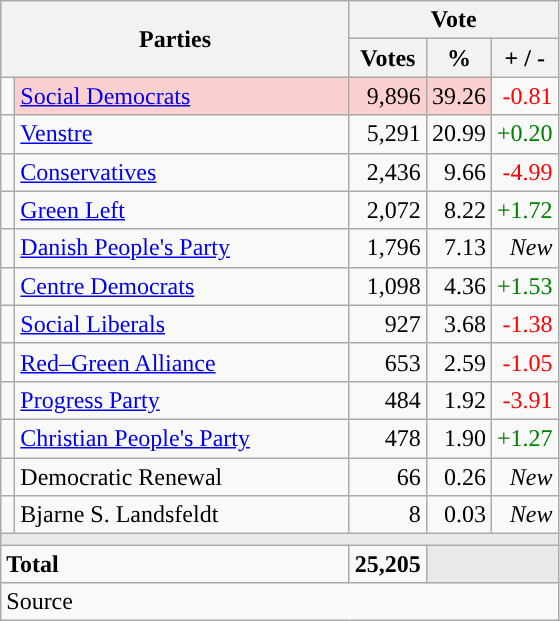<table class="wikitable" style="text-align:right;">
<tr>
<th style="text-align:centre;" rowspan="2" colspan="2" width="225">Parties</th>
<th colspan="3">Vote</th>
</tr>
<tr>
<th width="15">Votes</th>
<th width="15">%</th>
<th width="15">+ / -</th>
</tr>
<tr>
<td width="2" style="color:inherit;background:"></td>
<td bgcolor=#fbd0ce  align="left"><a href='#'>Social Democrats</a></td>
<td bgcolor=#fbd0ce>9,896</td>
<td bgcolor=#fbd0ce>39.26</td>
<td style=color:red;>-0.81</td>
</tr>
<tr>
<td width="2" style="color:inherit;background:"></td>
<td align="left"><a href='#'>Venstre</a></td>
<td>5,291</td>
<td>20.99</td>
<td style=color:green;>+0.20</td>
</tr>
<tr>
<td width="2" style="color:inherit;background:"></td>
<td align="left"><a href='#'>Conservatives</a></td>
<td>2,436</td>
<td>9.66</td>
<td style=color:red;>-4.99</td>
</tr>
<tr>
<td width="2" style="color:inherit;background:"></td>
<td align="left"><a href='#'>Green Left</a></td>
<td>2,072</td>
<td>8.22</td>
<td style=color:green;>+1.72</td>
</tr>
<tr>
<td width="2" style="color:inherit;background:"></td>
<td align="left"><a href='#'>Danish People's Party</a></td>
<td>1,796</td>
<td>7.13</td>
<td><em>New</em></td>
</tr>
<tr>
<td width="2" style="color:inherit;background:"></td>
<td align="left"><a href='#'>Centre Democrats</a></td>
<td>1,098</td>
<td>4.36</td>
<td style=color:green;>+1.53</td>
</tr>
<tr>
<td width="2" style="color:inherit;background:"></td>
<td align="left"><a href='#'>Social Liberals</a></td>
<td>927</td>
<td>3.68</td>
<td style=color:red;>-1.38</td>
</tr>
<tr>
<td width="2" style="color:inherit;background:"></td>
<td align="left"><a href='#'>Red–Green Alliance</a></td>
<td>653</td>
<td>2.59</td>
<td style=color:red;>-1.05</td>
</tr>
<tr>
<td width="2" style="color:inherit;background:"></td>
<td align="left"><a href='#'>Progress Party</a></td>
<td>484</td>
<td>1.92</td>
<td style=color:red;>-3.91</td>
</tr>
<tr>
<td width="2" style="color:inherit;background:"></td>
<td align="left"><a href='#'>Christian People's Party</a></td>
<td>478</td>
<td>1.90</td>
<td style=color:green;>+1.27</td>
</tr>
<tr>
<td width="2" style="color:inherit;background:"></td>
<td align="left">Democratic Renewal</td>
<td>66</td>
<td>0.26</td>
<td><em>New</em></td>
</tr>
<tr>
<td width="2" style="color:inherit;background:"></td>
<td align="left">Bjarne S. Landsfeldt</td>
<td>8</td>
<td>0.03</td>
<td><em>New</em></td>
</tr>
<tr>
<td colspan="7" bgcolor="#E9E9E9"></td>
</tr>
<tr>
<td align="left" colspan="2"><strong>Total</strong></td>
<td><strong>25,205</strong></td>
<td bgcolor="#E9E9E9" colspan="2"></td>
</tr>
<tr>
<td align="left" colspan="6">Source</td>
</tr>
</table>
